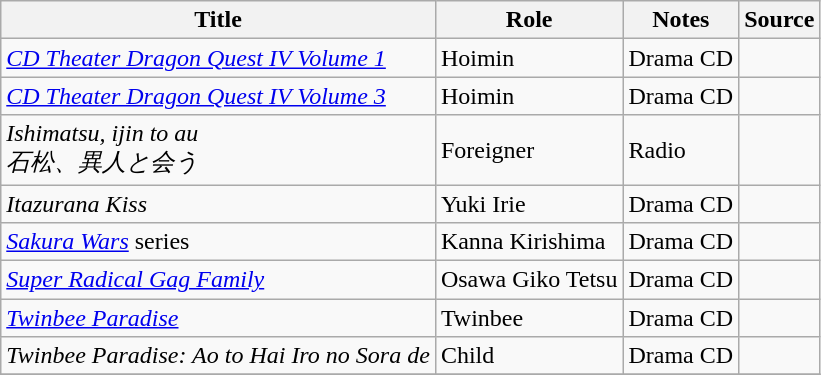<table class="wikitable sortable plainrowheaders">
<tr>
<th>Title</th>
<th>Role</th>
<th class="unsortable">Notes</th>
<th class="unsortable">Source</th>
</tr>
<tr>
<td><em><a href='#'>CD Theater Dragon Quest IV Volume 1</a></em></td>
<td>Hoimin</td>
<td>Drama CD</td>
<td></td>
</tr>
<tr>
<td><em><a href='#'>CD Theater Dragon Quest IV Volume 3</a></em></td>
<td>Hoimin</td>
<td>Drama CD</td>
<td></td>
</tr>
<tr>
<td><em>Ishimatsu, ijin to au<br>石松、異人と会う</em></td>
<td>Foreigner</td>
<td>Radio</td>
<td></td>
</tr>
<tr>
<td><em>Itazurana Kiss</em> </td>
<td>Yuki Irie</td>
<td>Drama CD</td>
<td></td>
</tr>
<tr>
<td><em><a href='#'>Sakura Wars</a></em> series</td>
<td>Kanna Kirishima</td>
<td>Drama CD</td>
<td></td>
</tr>
<tr>
<td><em><a href='#'>Super Radical Gag Family</a></em></td>
<td>Osawa Giko Tetsu</td>
<td>Drama CD</td>
<td></td>
</tr>
<tr>
<td><em><a href='#'>Twinbee Paradise</a></em></td>
<td>Twinbee</td>
<td>Drama CD</td>
<td></td>
</tr>
<tr>
<td><em>Twinbee Paradise: Ao to Hai Iro no Sora de</em></td>
<td>Child</td>
<td>Drama CD</td>
<td></td>
</tr>
<tr>
</tr>
</table>
